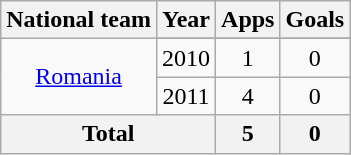<table class="wikitable" style="text-align: center;">
<tr>
<th>National team</th>
<th>Year</th>
<th>Apps</th>
<th>Goals</th>
</tr>
<tr>
<td rowspan="3"><a href='#'>Romania</a></td>
</tr>
<tr>
<td>2010</td>
<td>1</td>
<td>0</td>
</tr>
<tr>
<td>2011</td>
<td>4</td>
<td>0</td>
</tr>
<tr>
<th colspan=2>Total</th>
<th>5</th>
<th>0</th>
</tr>
</table>
